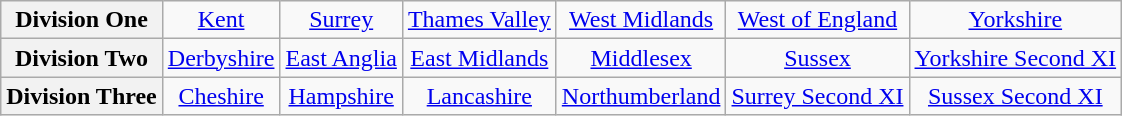<table class="wikitable" style="text-align: center" style="font-size: 95%; border: 1px #aaaaaa solid; border-collapse: collapse; clear:center;">
<tr>
<th>Division One</th>
<td><a href='#'>Kent</a></td>
<td><a href='#'>Surrey</a></td>
<td><a href='#'>Thames Valley</a></td>
<td><a href='#'>West Midlands</a></td>
<td><a href='#'>West of England</a></td>
<td><a href='#'>Yorkshire</a></td>
</tr>
<tr>
<th>Division Two</th>
<td><a href='#'>Derbyshire</a></td>
<td><a href='#'>East Anglia</a></td>
<td><a href='#'>East Midlands</a></td>
<td><a href='#'>Middlesex</a></td>
<td><a href='#'>Sussex</a></td>
<td><a href='#'>Yorkshire Second XI</a></td>
</tr>
<tr>
<th>Division Three</th>
<td><a href='#'>Cheshire</a></td>
<td><a href='#'>Hampshire</a></td>
<td><a href='#'>Lancashire</a></td>
<td><a href='#'>Northumberland</a></td>
<td><a href='#'>Surrey Second XI</a></td>
<td><a href='#'>Sussex Second XI</a></td>
</tr>
</table>
